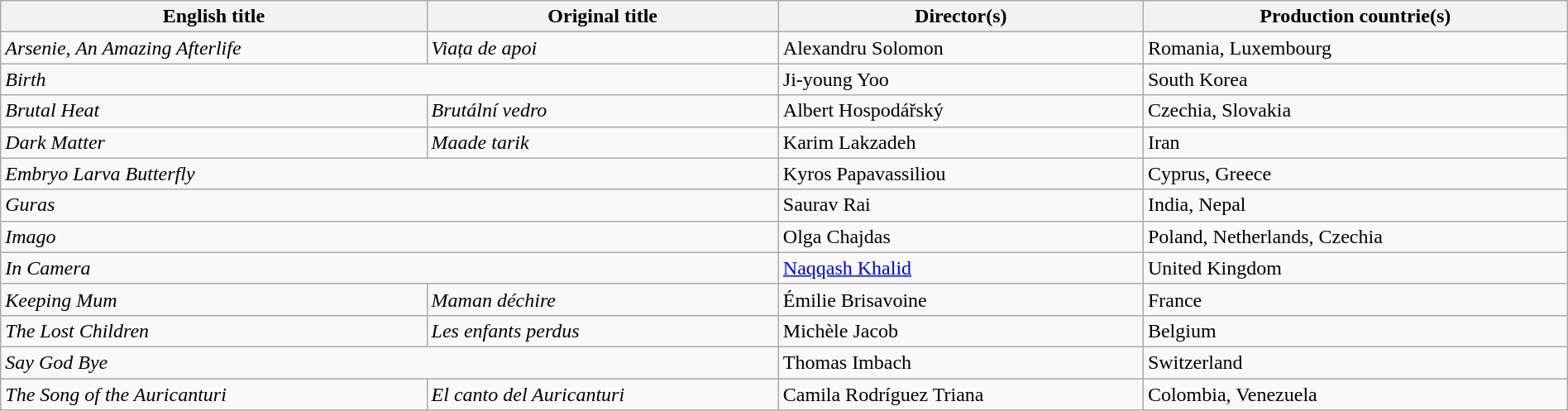<table class="sortable wikitable" style="width:100%; margin-bottom:4px" cellpadding="5">
<tr>
<th scope="col">English title</th>
<th scope="col">Original title</th>
<th scope="col">Director(s)</th>
<th scope="col">Production countrie(s)</th>
</tr>
<tr>
<td><em>Arsenie, An Amazing Afterlife</em></td>
<td><em>Viața de apoi</em></td>
<td>Alexandru Solomon</td>
<td>Romania, Luxembourg</td>
</tr>
<tr>
<td colspan=2><em>Birth</em></td>
<td>Ji-young Yoo</td>
<td>South Korea</td>
</tr>
<tr>
<td><em>Brutal Heat</em></td>
<td><em>Brutální vedro</em></td>
<td>Albert Hospodářský</td>
<td>Czechia, Slovakia</td>
</tr>
<tr>
<td><em>Dark Matter</em></td>
<td><em>Maade tarik</em></td>
<td>Karim Lakzadeh</td>
<td>Iran</td>
</tr>
<tr>
<td colspan=2><em>Embryo Larva Butterfly</em></td>
<td>Kyros Papavassiliou</td>
<td>Cyprus, Greece</td>
</tr>
<tr>
<td colspan=2><em>Guras</em></td>
<td>Saurav Rai</td>
<td>India, Nepal</td>
</tr>
<tr>
<td colspan=2><em>Imago</em></td>
<td>Olga Chajdas</td>
<td>Poland, Netherlands, Czechia</td>
</tr>
<tr>
<td colspan=2><em>In Camera</em></td>
<td><a href='#'>Naqqash Khalid</a></td>
<td>United Kingdom</td>
</tr>
<tr>
<td><em>Keeping Mum</em></td>
<td><em>Maman déchire</em></td>
<td>Émilie Brisavoine</td>
<td>France</td>
</tr>
<tr>
<td><em>The Lost Children</em></td>
<td><em>Les enfants perdus</em></td>
<td>Michèle Jacob</td>
<td>Belgium</td>
</tr>
<tr>
<td colspan=2><em>Say God Bye</em></td>
<td>Thomas Imbach</td>
<td>Switzerland</td>
</tr>
<tr>
<td><em>The Song of the Auricanturi</em></td>
<td><em>El canto del Auricanturi</em></td>
<td>Camila Rodríguez Triana</td>
<td>Colombia, Venezuela</td>
</tr>
</table>
